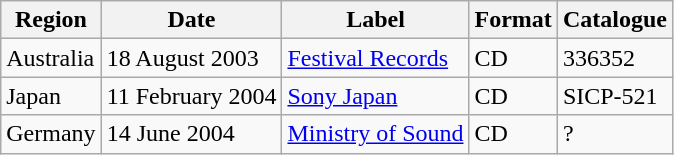<table class="wikitable">
<tr>
<th>Region</th>
<th>Date</th>
<th>Label</th>
<th>Format</th>
<th>Catalogue</th>
</tr>
<tr>
<td>Australia</td>
<td>18 August 2003</td>
<td><a href='#'>Festival Records</a></td>
<td>CD</td>
<td>336352</td>
</tr>
<tr>
<td>Japan</td>
<td>11 February 2004</td>
<td><a href='#'>Sony Japan</a></td>
<td>CD</td>
<td>SICP-521</td>
</tr>
<tr>
<td>Germany</td>
<td>14 June 2004</td>
<td><a href='#'>Ministry of Sound</a></td>
<td>CD</td>
<td>?</td>
</tr>
</table>
